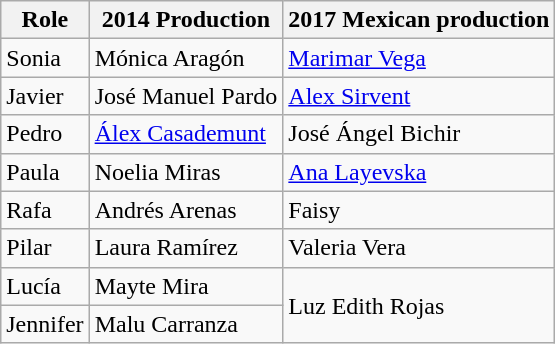<table class="wikitable">
<tr>
<th>Role</th>
<th>2014 Production</th>
<th>2017 Mexican production</th>
</tr>
<tr>
<td>Sonia</td>
<td>Mónica Aragón</td>
<td><a href='#'>Marimar Vega</a></td>
</tr>
<tr>
<td>Javier</td>
<td>José Manuel Pardo</td>
<td><a href='#'>Alex Sirvent</a></td>
</tr>
<tr>
<td>Pedro</td>
<td><a href='#'>Álex Casademunt</a></td>
<td>José Ángel Bichir</td>
</tr>
<tr>
<td>Paula</td>
<td>Noelia Miras</td>
<td><a href='#'>Ana Layevska</a></td>
</tr>
<tr>
<td>Rafa</td>
<td>Andrés Arenas</td>
<td>Faisy</td>
</tr>
<tr>
<td>Pilar</td>
<td>Laura Ramírez</td>
<td>Valeria Vera</td>
</tr>
<tr>
<td>Lucía</td>
<td>Mayte Mira</td>
<td rowspan="2">Luz Edith Rojas</td>
</tr>
<tr>
<td>Jennifer</td>
<td>Malu Carranza</td>
</tr>
</table>
